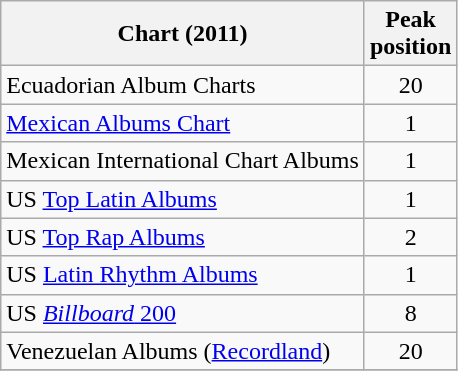<table class="wikitable sortable">
<tr>
<th align="left">Chart (2011)</th>
<th align="left">Peak<br>position</th>
</tr>
<tr>
<td>Ecuadorian Album Charts</td>
<td style="text-align:center;">20</td>
</tr>
<tr>
<td><a href='#'>Mexican Albums Chart</a></td>
<td style="text-align:center;">1</td>
</tr>
<tr>
<td>Mexican International Chart Albums</td>
<td style="text-align:center;">1</td>
</tr>
<tr>
<td>US <a href='#'>Top Latin Albums</a></td>
<td style="text-align:center;">1</td>
</tr>
<tr>
<td>US <a href='#'>Top Rap Albums</a></td>
<td style="text-align:center;">2</td>
</tr>
<tr>
<td>US <a href='#'>Latin Rhythm Albums</a></td>
<td align="center">1</td>
</tr>
<tr>
<td>US <a href='#'><em>Billboard</em> 200</a></td>
<td style="text-align:center;">8</td>
</tr>
<tr>
<td>Venezuelan Albums (<a href='#'>Recordland</a>)</td>
<td style="text-align:center;">20</td>
</tr>
<tr>
</tr>
</table>
